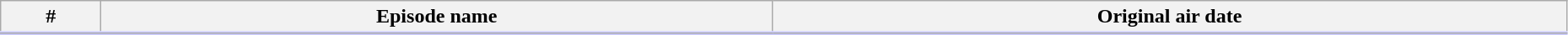<table class="wikitable"  style="width:98%; background:#fff;">
<tr style="border-bottom:3px solid #CCF">
<th>#</th>
<th>Episode name</th>
<th>Original air date</th>
</tr>
<tr>
</tr>
</table>
